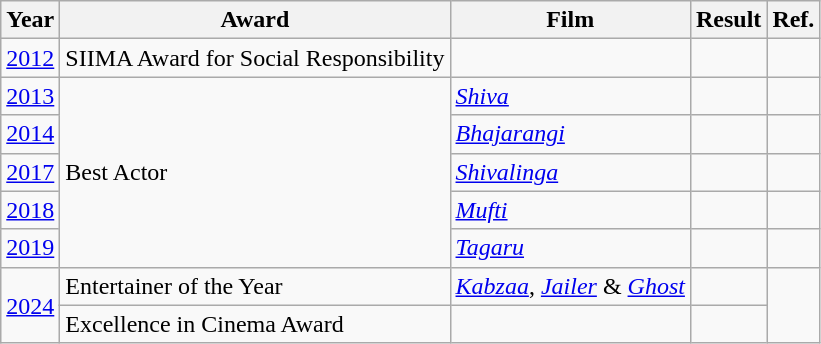<table class="wikitable sortable">
<tr>
<th>Year</th>
<th>Award</th>
<th>Film</th>
<th>Result</th>
<th>Ref.</th>
</tr>
<tr>
<td><a href='#'>2012</a></td>
<td>SIIMA Award for Social Responsibility</td>
<td></td>
<td></td>
<td></td>
</tr>
<tr>
<td><a href='#'>2013</a></td>
<td rowspan="5">Best Actor</td>
<td><em><a href='#'>Shiva</a></em></td>
<td></td>
<td></td>
</tr>
<tr>
<td><a href='#'>2014</a></td>
<td><em><a href='#'>Bhajarangi</a></em></td>
<td></td>
<td></td>
</tr>
<tr>
<td><a href='#'>2017</a></td>
<td><em><a href='#'>Shivalinga</a></em></td>
<td></td>
<td></td>
</tr>
<tr>
<td><a href='#'>2018</a></td>
<td><em><a href='#'>Mufti</a></em></td>
<td></td>
<td></td>
</tr>
<tr>
<td><a href='#'>2019</a></td>
<td><em><a href='#'>Tagaru</a></em></td>
<td></td>
<td></td>
</tr>
<tr>
<td rowspan="2"><a href='#'>2024</a></td>
<td>Entertainer of the Year</td>
<td><em><a href='#'>Kabzaa</a></em>, <em><a href='#'>Jailer</a></em> & <em><a href='#'>Ghost</a></em></td>
<td></td>
<td rowspan="2"></td>
</tr>
<tr>
<td>Excellence in Cinema Award</td>
<td></td>
<td></td>
</tr>
</table>
